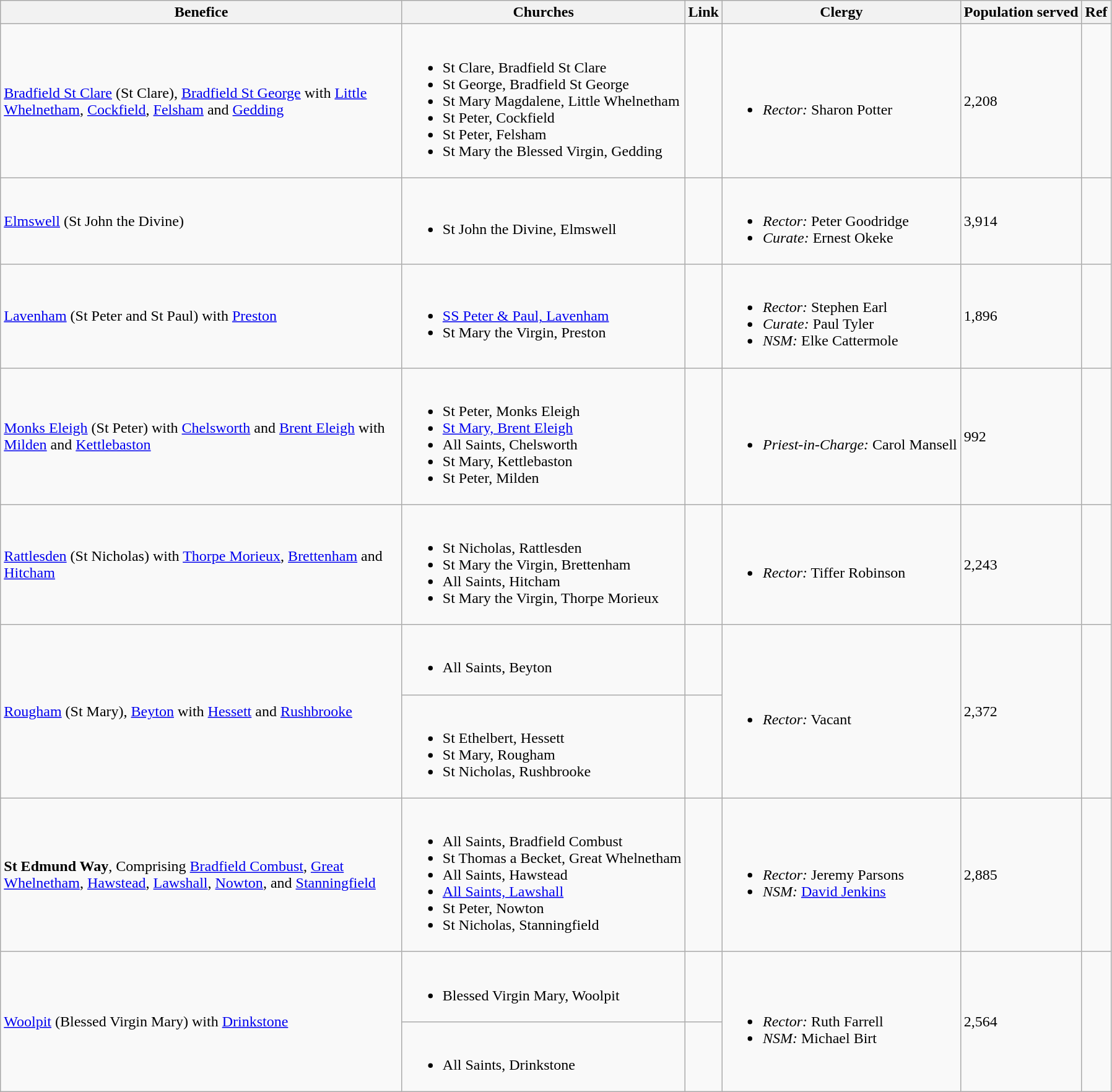<table class="wikitable">
<tr>
<th width="425">Benefice</th>
<th>Churches</th>
<th>Link</th>
<th>Clergy</th>
<th>Population served</th>
<th>Ref</th>
</tr>
<tr>
<td><a href='#'>Bradfield St Clare</a> (St Clare), <a href='#'>Bradfield St George</a> with <a href='#'>Little Whelnetham</a>, <a href='#'>Cockfield</a>, <a href='#'>Felsham</a> and <a href='#'>Gedding</a></td>
<td><br><ul><li>St Clare, Bradfield St Clare</li><li>St George, Bradfield St George</li><li>St Mary Magdalene, Little Whelnetham</li><li>St Peter, Cockfield</li><li>St Peter, Felsham</li><li>St Mary the Blessed Virgin, Gedding</li></ul></td>
<td></td>
<td><br><ul><li><em>Rector:</em> Sharon Potter</li></ul></td>
<td>2,208</td>
<td></td>
</tr>
<tr>
<td><a href='#'>Elmswell</a> (St John the Divine)</td>
<td><br><ul><li>St John the Divine, Elmswell</li></ul></td>
<td></td>
<td><br><ul><li><em>Rector:</em> Peter Goodridge</li><li><em>Curate:</em> Ernest Okeke</li></ul></td>
<td>3,914</td>
<td></td>
</tr>
<tr>
<td><a href='#'>Lavenham</a> (St Peter and St Paul) with <a href='#'>Preston</a></td>
<td><br><ul><li><a href='#'>SS Peter & Paul, Lavenham</a></li><li>St Mary the Virgin, Preston</li></ul></td>
<td></td>
<td><br><ul><li><em>Rector:</em> Stephen Earl</li><li><em>Curate:</em> Paul Tyler</li><li><em>NSM:</em> Elke Cattermole</li></ul></td>
<td>1,896</td>
<td></td>
</tr>
<tr>
<td><a href='#'>Monks Eleigh</a> (St Peter) with <a href='#'>Chelsworth</a> and <a href='#'>Brent Eleigh</a> with <a href='#'>Milden</a> and <a href='#'>Kettlebaston</a></td>
<td><br><ul><li>St Peter, Monks Eleigh</li><li><a href='#'>St Mary, Brent Eleigh</a></li><li>All Saints, Chelsworth</li><li>St Mary, Kettlebaston</li><li>St Peter, Milden</li></ul></td>
<td></td>
<td><br><ul><li><em>Priest-in-Charge:</em> Carol Mansell</li></ul></td>
<td>992</td>
<td></td>
</tr>
<tr>
<td><a href='#'>Rattlesden</a> (St Nicholas) with <a href='#'>Thorpe Morieux</a>, <a href='#'>Brettenham</a> and <a href='#'>Hitcham</a></td>
<td><br><ul><li>St Nicholas, Rattlesden</li><li>St Mary the Virgin, Brettenham</li><li>All Saints, Hitcham</li><li>St Mary the Virgin, Thorpe Morieux</li></ul></td>
<td></td>
<td><br><ul><li><em>Rector:</em> Tiffer Robinson</li></ul></td>
<td>2,243</td>
<td></td>
</tr>
<tr>
<td rowspan="2"><a href='#'>Rougham</a> (St Mary), <a href='#'>Beyton</a> with <a href='#'>Hessett</a> and <a href='#'>Rushbrooke</a></td>
<td><br><ul><li>All Saints, Beyton</li></ul></td>
<td></td>
<td rowspan="2"><br><ul><li><em>Rector:</em> Vacant</li></ul></td>
<td rowspan="2">2,372</td>
<td rowspan="2"></td>
</tr>
<tr>
<td><br><ul><li>St Ethelbert, Hessett</li><li>St Mary, Rougham</li><li>St Nicholas, Rushbrooke</li></ul></td>
<td></td>
</tr>
<tr>
<td><strong>St Edmund Way</strong>, Comprising <a href='#'>Bradfield Combust</a>, <a href='#'>Great Whelnetham</a>, <a href='#'>Hawstead</a>, <a href='#'>Lawshall</a>, <a href='#'>Nowton</a>, and <a href='#'>Stanningfield</a></td>
<td><br><ul><li>All Saints, Bradfield Combust</li><li>St Thomas a Becket, Great Whelnetham</li><li>All Saints, Hawstead</li><li><a href='#'>All Saints, Lawshall</a></li><li>St Peter, Nowton</li><li>St Nicholas, Stanningfield</li></ul></td>
<td> </td>
<td><br><ul><li><em>Rector:</em> Jeremy Parsons</li><li><em>NSM:</em> <a href='#'>David Jenkins</a></li></ul></td>
<td>2,885</td>
<td></td>
</tr>
<tr>
<td rowspan="2"><a href='#'>Woolpit</a> (Blessed Virgin Mary) with <a href='#'>Drinkstone</a></td>
<td><br><ul><li>Blessed Virgin Mary, Woolpit</li></ul></td>
<td></td>
<td rowspan="2"><br><ul><li><em>Rector:</em> Ruth Farrell</li><li><em>NSM:</em> Michael Birt</li></ul></td>
<td rowspan="2">2,564</td>
<td rowspan="2"></td>
</tr>
<tr>
<td><br><ul><li>All Saints, Drinkstone</li></ul></td>
<td></td>
</tr>
</table>
